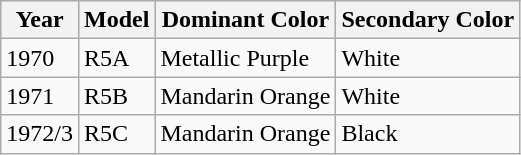<table class="wikitable">
<tr>
<th>Year</th>
<th>Model</th>
<th>Dominant Color</th>
<th>Secondary Color</th>
</tr>
<tr>
<td>1970</td>
<td>R5A</td>
<td>Metallic Purple</td>
<td>White</td>
</tr>
<tr>
<td>1971</td>
<td>R5B</td>
<td>Mandarin Orange</td>
<td>White</td>
</tr>
<tr>
<td>1972/3</td>
<td>R5C</td>
<td>Mandarin Orange</td>
<td>Black</td>
</tr>
</table>
